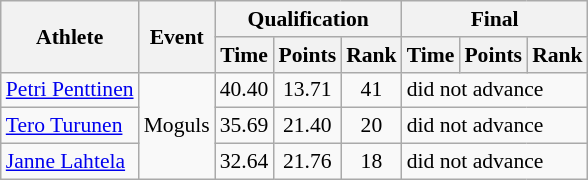<table class="wikitable" style="font-size:90%">
<tr>
<th rowspan="2">Athlete</th>
<th rowspan="2">Event</th>
<th colspan="3">Qualification</th>
<th colspan="3">Final</th>
</tr>
<tr>
<th>Time</th>
<th>Points</th>
<th>Rank</th>
<th>Time</th>
<th>Points</th>
<th>Rank</th>
</tr>
<tr>
<td><a href='#'>Petri Penttinen</a></td>
<td rowspan="3">Moguls</td>
<td align="center">40.40</td>
<td align="center">13.71</td>
<td align="center">41</td>
<td colspan="3">did not advance</td>
</tr>
<tr>
<td><a href='#'>Tero Turunen</a></td>
<td align="center">35.69</td>
<td align="center">21.40</td>
<td align="center">20</td>
<td colspan="3">did not advance</td>
</tr>
<tr>
<td><a href='#'>Janne Lahtela</a></td>
<td align="center">32.64</td>
<td align="center">21.76</td>
<td align="center">18</td>
<td colspan="3">did not advance</td>
</tr>
</table>
